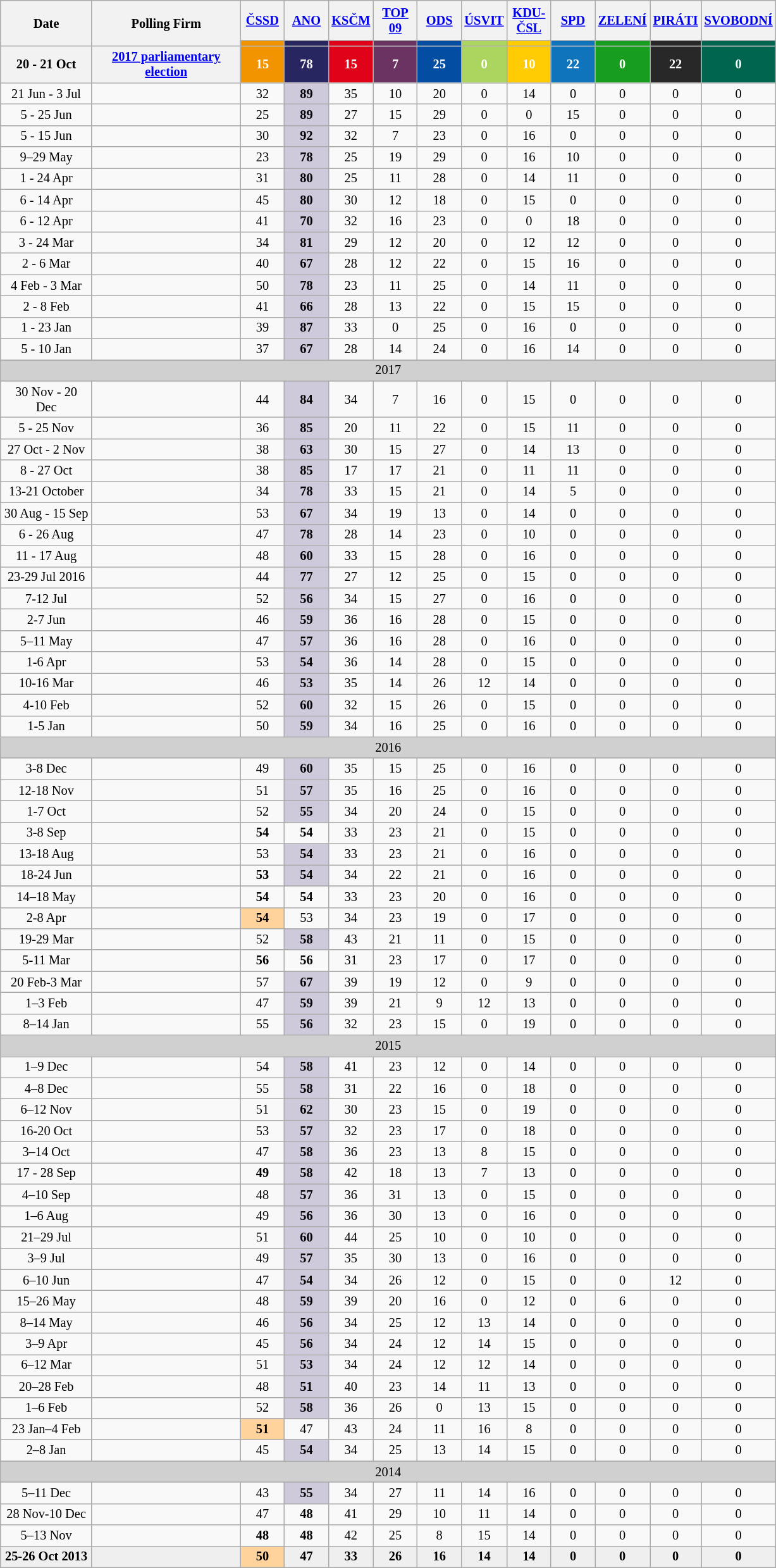<table class="wikitable" style="text-align:center; font-size:85%; line-height:16px;">
<tr style="height:42px;">
<th style="width:90px;" rowspan="2">Date</th>
<th style="width:150px;" rowspan="2">Polling Firm</th>
<th><a href='#'><span>ČSSD</span></a></th>
<th><a href='#'><span>ANO</span></a></th>
<th><a href='#'><span>KSČM</span></a></th>
<th><a href='#'><span>TOP 09</span></a></th>
<th><a href='#'><span>ODS</span></a></th>
<th><a href='#'><span>ÚSVIT</span></a></th>
<th><a href='#'><span>KDU-ČSL</span></a></th>
<th><a href='#'><span>SPD</span></a></th>
<th><a href='#'><span>ZELENÍ</span></a></th>
<th><a href='#'><span>PIRÁTI</span></a></th>
<th><a href='#'><span>SVOBODNÍ</span></a></th>
</tr>
<tr>
<th style="color:inherit;background:#F29400; width:40px;"></th>
<th style="color:inherit;background:#272660; width:40px;"></th>
<th style="color:inherit;background:#E00219; width:40px;"></th>
<th style="color:inherit;background:#6b3362; width:40px;"></th>
<th style="color:inherit;background:#034EA2; width:40px;"></th>
<th style="color:inherit;background:#ACD55F; width:40px;"></th>
<th style="color:inherit;background:#FFCB03; width:40px;"></th>
<th style="color:inherit;background:#1074BC; width:40px;"></th>
<th style="color:inherit;background:#179E1E; width:40px;"></th>
<th style="color:inherit;background:#292829; width:40px;"></th>
<th style="color:inherit;background:#00654E; width:40px;"></th>
</tr>
<tr>
<th>20 - 21 Oct</th>
<th><a href='#'>2017 parliamentary election</a></th>
<th style="background:#F29400; width:40px;color:white;">15</th>
<th style="background:#272660; width:40px;color:white;">78</th>
<th style="background:#E00219; width:40px;color:white;">15</th>
<th style="background:#6b3362; width:40px;color:white;">7</th>
<th style="background:#034EA2; width:40px;color:white;">25</th>
<th style="background:#ACD55F; width:40px;color:white;">0</th>
<th style="background:#FFCB03; width:40px;color:white;">10</th>
<th style="background:#1074BC; width:40px;color:white;">22</th>
<th style="background:#179E1E; width:40px;color:white;">0</th>
<th style="background:#292829; width:40px;color:white;">22</th>
<th style="background:#00654E; width:40px;color:white;">0</th>
</tr>
<tr>
<td>21 Jun - 3 Jul</td>
<td></td>
<td>32</td>
<td style="background:#CEC9DB"><strong>89</strong></td>
<td>35</td>
<td>10</td>
<td>20</td>
<td>0</td>
<td>14</td>
<td>0</td>
<td>0</td>
<td>0</td>
<td>0</td>
</tr>
<tr>
<td>5 - 25 Jun</td>
<td></td>
<td>25</td>
<td style="background:#CEC9DB"><strong>89</strong></td>
<td>27</td>
<td>15</td>
<td>29</td>
<td>0</td>
<td>0</td>
<td>15</td>
<td>0</td>
<td>0</td>
<td>0</td>
</tr>
<tr>
<td>5 - 15 Jun</td>
<td></td>
<td>30</td>
<td style="background:#CEC9DB"><strong>92</strong></td>
<td>32</td>
<td>7</td>
<td>23</td>
<td>0</td>
<td>16</td>
<td>0</td>
<td>0</td>
<td>0</td>
<td>0</td>
</tr>
<tr>
<td>9–29 May</td>
<td></td>
<td>23</td>
<td style="background:#CEC9DB"><strong>78</strong></td>
<td>25</td>
<td>19</td>
<td>29</td>
<td>0</td>
<td>16</td>
<td>10</td>
<td>0</td>
<td>0</td>
<td>0</td>
</tr>
<tr>
<td>1 - 24 Apr</td>
<td></td>
<td>31</td>
<td style="background:#CEC9DB"><strong>80</strong></td>
<td>25</td>
<td>11</td>
<td>28</td>
<td>0</td>
<td>14</td>
<td>11</td>
<td>0</td>
<td>0</td>
<td>0</td>
</tr>
<tr>
<td>6 - 14 Apr</td>
<td></td>
<td>45</td>
<td style="background:#CEC9DB"><strong>80</strong></td>
<td>30</td>
<td>12</td>
<td>18</td>
<td>0</td>
<td>15</td>
<td>0</td>
<td>0</td>
<td>0</td>
<td>0</td>
</tr>
<tr>
<td>6 - 12 Apr</td>
<td></td>
<td>41</td>
<td style="background:#CEC9DB"><strong>70</strong></td>
<td>32</td>
<td>16</td>
<td>23</td>
<td>0</td>
<td>0</td>
<td>18</td>
<td>0</td>
<td>0</td>
<td>0</td>
</tr>
<tr>
<td>3 - 24 Mar</td>
<td></td>
<td>34</td>
<td style="background:#CEC9DB"><strong>81</strong></td>
<td>29</td>
<td>12</td>
<td>20</td>
<td>0</td>
<td>12</td>
<td>12</td>
<td>0</td>
<td>0</td>
<td>0</td>
</tr>
<tr>
<td>2 - 6 Mar</td>
<td></td>
<td>40</td>
<td style="background:#CEC9DB"><strong>67</strong></td>
<td>28</td>
<td>12</td>
<td>22</td>
<td>0</td>
<td>15</td>
<td>16</td>
<td>0</td>
<td>0</td>
<td>0</td>
</tr>
<tr>
<td>4 Feb - 3 Mar</td>
<td></td>
<td>50</td>
<td style="background:#CEC9DB"><strong>78</strong></td>
<td>23</td>
<td>11</td>
<td>25</td>
<td>0</td>
<td>14</td>
<td>11</td>
<td>0</td>
<td>0</td>
<td>0</td>
</tr>
<tr>
<td>2 - 8 Feb</td>
<td></td>
<td>41</td>
<td style="background:#CEC9DB"><strong>66</strong></td>
<td>28</td>
<td>13</td>
<td>22</td>
<td>0</td>
<td>15</td>
<td>15</td>
<td>0</td>
<td>0</td>
<td>0</td>
</tr>
<tr>
<td>1 - 23 Jan</td>
<td></td>
<td>39</td>
<td style="background:#CEC9DB"><strong>87</strong></td>
<td>33</td>
<td>0</td>
<td>25</td>
<td>0</td>
<td>16</td>
<td>0</td>
<td>0</td>
<td>0</td>
<td>0</td>
</tr>
<tr>
<td>5 - 10 Jan</td>
<td></td>
<td>37</td>
<td style="background:#CEC9DB"><strong>67</strong></td>
<td>28</td>
<td>14</td>
<td>24</td>
<td>0</td>
<td>16</td>
<td>14</td>
<td>0</td>
<td>0</td>
<td>0</td>
</tr>
<tr>
<td colspan="13" style="background:#D0D0D0; color:black">2017</td>
</tr>
<tr>
<td>30 Nov - 20 Dec</td>
<td></td>
<td>44</td>
<td style="background:#CEC9DB"><strong>84</strong></td>
<td>34</td>
<td>7</td>
<td>16</td>
<td>0</td>
<td>15</td>
<td>0</td>
<td>0</td>
<td>0</td>
<td>0</td>
</tr>
<tr>
<td>5 - 25 Nov</td>
<td></td>
<td>36</td>
<td style="background:#CEC9DB"><strong>85</strong></td>
<td>20</td>
<td>11</td>
<td>22</td>
<td>0</td>
<td>15</td>
<td>11</td>
<td>0</td>
<td>0</td>
<td>0</td>
</tr>
<tr>
<td>27 Oct - 2 Nov</td>
<td></td>
<td>38</td>
<td style="background:#CEC9DB"><strong>63</strong></td>
<td>30</td>
<td>15</td>
<td>27</td>
<td>0</td>
<td>14</td>
<td>13</td>
<td>0</td>
<td>0</td>
<td>0</td>
</tr>
<tr>
<td>8 - 27 Oct</td>
<td></td>
<td>38</td>
<td style="background:#CEC9DB"><strong>85</strong></td>
<td>17</td>
<td>17</td>
<td>21</td>
<td>0</td>
<td>11</td>
<td>11</td>
<td>0</td>
<td>0</td>
<td>0</td>
</tr>
<tr>
<td>13-21 October</td>
<td></td>
<td>34</td>
<td style="background:#CEC9DB"><strong>78</strong></td>
<td>33</td>
<td>15</td>
<td>21</td>
<td>0</td>
<td>14</td>
<td>5</td>
<td>0</td>
<td>0</td>
<td>0</td>
</tr>
<tr>
<td>30 Aug - 15 Sep</td>
<td></td>
<td>53</td>
<td style="background:#CEC9DB"><strong>67</strong></td>
<td>34</td>
<td>19</td>
<td>13</td>
<td>0</td>
<td>14</td>
<td>0</td>
<td>0</td>
<td>0</td>
<td>0</td>
</tr>
<tr>
<td>6 - 26 Aug</td>
<td></td>
<td>47</td>
<td style="background:#CEC9DB"><strong>78</strong></td>
<td>28</td>
<td>14</td>
<td>23</td>
<td>0</td>
<td>10</td>
<td>0</td>
<td>0</td>
<td>0</td>
<td>0</td>
</tr>
<tr>
<td>11 - 17 Aug</td>
<td></td>
<td>48</td>
<td style="background:#CEC9DB"><strong>60</strong></td>
<td>33</td>
<td>15</td>
<td>28</td>
<td>0</td>
<td>16</td>
<td>0</td>
<td>0</td>
<td>0</td>
<td>0</td>
</tr>
<tr>
<td>23-29 Jul 2016</td>
<td></td>
<td>44</td>
<td style="background:#CEC9DB"><strong>77</strong></td>
<td>27</td>
<td>12</td>
<td>25</td>
<td>0</td>
<td>15</td>
<td>0</td>
<td>0</td>
<td>0</td>
<td>0</td>
</tr>
<tr>
<td>7-12 Jul</td>
<td></td>
<td>52</td>
<td style="background:#CEC9DB"><strong>56</strong></td>
<td>34</td>
<td>15</td>
<td>27</td>
<td>0</td>
<td>16</td>
<td>0</td>
<td>0</td>
<td>0</td>
<td>0</td>
</tr>
<tr>
<td>2-7 Jun</td>
<td></td>
<td>46</td>
<td style="background:#CEC9DB"><strong>59</strong></td>
<td>36</td>
<td>16</td>
<td>28</td>
<td>0</td>
<td>15</td>
<td>0</td>
<td>0</td>
<td>0</td>
<td>0</td>
</tr>
<tr>
<td>5–11 May</td>
<td></td>
<td>47</td>
<td style="background:#CEC9DB"><strong>57</strong></td>
<td>36</td>
<td>16</td>
<td>28</td>
<td>0</td>
<td>16</td>
<td>0</td>
<td>0</td>
<td>0</td>
<td>0</td>
</tr>
<tr>
<td>1-6 Apr</td>
<td></td>
<td>53</td>
<td style="background:#CEC9DB"><strong>54</strong></td>
<td>36</td>
<td>14</td>
<td>28</td>
<td>0</td>
<td>15</td>
<td>0</td>
<td>0</td>
<td>0</td>
<td>0</td>
</tr>
<tr>
<td>10-16 Mar</td>
<td></td>
<td>46</td>
<td style="background:#CEC9DB"><strong>53</strong></td>
<td>35</td>
<td>14</td>
<td>26</td>
<td>12</td>
<td>14</td>
<td>0</td>
<td>0</td>
<td>0</td>
<td>0</td>
</tr>
<tr>
<td>4-10 Feb</td>
<td></td>
<td>52</td>
<td style="background:#CEC9DB"><strong>60</strong></td>
<td>32</td>
<td>15</td>
<td>26</td>
<td>0</td>
<td>15</td>
<td>0</td>
<td>0</td>
<td>0</td>
<td>0</td>
</tr>
<tr>
<td>1-5 Jan</td>
<td></td>
<td>50</td>
<td style="background:#CEC9DB"><strong>59</strong></td>
<td>34</td>
<td>16</td>
<td>25</td>
<td>0</td>
<td>16</td>
<td>0</td>
<td>0</td>
<td>0</td>
<td>0</td>
</tr>
<tr>
<td colspan="15" style="background:#D0D0D0; color:black">2016</td>
</tr>
<tr>
<td>3-8 Dec</td>
<td></td>
<td>49</td>
<td style="background:#CEC9DB"><strong>60</strong></td>
<td>35</td>
<td>15</td>
<td>25</td>
<td>0</td>
<td>16</td>
<td>0</td>
<td>0</td>
<td>0</td>
<td>0</td>
</tr>
<tr>
<td>12-18 Nov</td>
<td></td>
<td>51</td>
<td style="background:#CEC9DB"><strong>57</strong></td>
<td>35</td>
<td>16</td>
<td>25</td>
<td>0</td>
<td>16</td>
<td>0</td>
<td>0</td>
<td>0</td>
<td>0</td>
</tr>
<tr>
<td>1-7 Oct</td>
<td></td>
<td>52</td>
<td style="background:#CEC9DB"><strong>55</strong></td>
<td>34</td>
<td>20</td>
<td>24</td>
<td>0</td>
<td>15</td>
<td>0</td>
<td>0</td>
<td>0</td>
<td>0</td>
</tr>
<tr>
<td>3-8 Sep</td>
<td></td>
<td><strong>54</strong></td>
<td><strong>54</strong></td>
<td>33</td>
<td>23</td>
<td>21</td>
<td>0</td>
<td>15</td>
<td>0</td>
<td>0</td>
<td>0</td>
<td>0</td>
</tr>
<tr>
<td>13-18 Aug</td>
<td></td>
<td>53</td>
<td style="background:#CEC9DB"><strong>54</strong></td>
<td>33</td>
<td>23</td>
<td>21</td>
<td>0</td>
<td>16</td>
<td>0</td>
<td>0</td>
<td>0</td>
<td>0</td>
</tr>
<tr>
<td>18-24 Jun</td>
<td></td>
<td><strong>53</strong></td>
<td style="background:#CEC9DB"><strong>54</strong></td>
<td>34</td>
<td>22</td>
<td>21</td>
<td>0</td>
<td>16</td>
<td>0</td>
<td>0</td>
<td>0</td>
<td>0</td>
</tr>
<tr>
</tr>
<tr>
<td>14–18 May</td>
<td></td>
<td><strong>54</strong></td>
<td><strong>54</strong></td>
<td>33</td>
<td>23</td>
<td>20</td>
<td>0</td>
<td>16</td>
<td>0</td>
<td>0</td>
<td>0</td>
<td>0</td>
</tr>
<tr>
<td>2-8 Apr</td>
<td></td>
<td style="background:#FFD39B"><strong>54</strong></td>
<td>53</td>
<td>34</td>
<td>23</td>
<td>19</td>
<td>0</td>
<td>17</td>
<td>0</td>
<td>0</td>
<td>0</td>
<td>0</td>
</tr>
<tr>
<td>19-29 Mar</td>
<td></td>
<td>52</td>
<td style="background:#CEC9DB"><strong>58</strong></td>
<td>43</td>
<td>21</td>
<td>11</td>
<td>0</td>
<td>15</td>
<td>0</td>
<td>0</td>
<td>0</td>
<td>0</td>
</tr>
<tr>
<td>5-11 Mar</td>
<td></td>
<td><strong>56</strong></td>
<td><strong>56</strong></td>
<td>31</td>
<td>23</td>
<td>17</td>
<td>0</td>
<td>17</td>
<td>0</td>
<td>0</td>
<td>0</td>
<td>0</td>
</tr>
<tr>
<td>20 Feb-3 Mar</td>
<td></td>
<td>57</td>
<td style="background:#CEC9DB"><strong>67</strong></td>
<td>39</td>
<td>19</td>
<td>12</td>
<td>0</td>
<td>9</td>
<td>0</td>
<td>0</td>
<td>0</td>
<td>0</td>
</tr>
<tr>
<td>1–3 Feb</td>
<td></td>
<td>47</td>
<td style="background:#CEC9DB"><strong>59</strong></td>
<td>39</td>
<td>21</td>
<td>9</td>
<td>12</td>
<td>13</td>
<td>0</td>
<td>0</td>
<td>0</td>
<td>0</td>
</tr>
<tr>
<td>8–14 Jan</td>
<td></td>
<td>55</td>
<td style="background:#CEC9DB"><strong>56</strong></td>
<td>32</td>
<td>23</td>
<td>15</td>
<td>0</td>
<td>19</td>
<td>0</td>
<td>0</td>
<td>0</td>
<td>0</td>
</tr>
<tr>
<td colspan="13" style="background:#D0D0D0; color:black">2015</td>
</tr>
<tr>
<td>1–9 Dec</td>
<td></td>
<td>54</td>
<td style="background:#CEC9DB"><strong>58</strong></td>
<td>41</td>
<td>23</td>
<td>12</td>
<td>0</td>
<td>14</td>
<td>0</td>
<td>0</td>
<td>0</td>
<td>0</td>
</tr>
<tr>
<td>4–8 Dec</td>
<td></td>
<td>55</td>
<td style="background:#CEC9DB"><strong>58</strong></td>
<td>31</td>
<td>22</td>
<td>16</td>
<td>0</td>
<td>18</td>
<td>0</td>
<td>0</td>
<td>0</td>
<td>0</td>
</tr>
<tr>
<td>6–12 Nov</td>
<td></td>
<td>51</td>
<td style="background:#CEC9DB"><strong>62</strong></td>
<td>30</td>
<td>23</td>
<td>15</td>
<td>0</td>
<td>19</td>
<td>0</td>
<td>0</td>
<td>0</td>
<td>0</td>
</tr>
<tr>
<td>16-20 Oct</td>
<td></td>
<td>53</td>
<td style="background:#CEC9DB"><strong>57</strong></td>
<td>32</td>
<td>23</td>
<td>17</td>
<td>0</td>
<td>18</td>
<td>0</td>
<td>0</td>
<td>0</td>
<td>0</td>
</tr>
<tr>
<td>3–14 Oct</td>
<td></td>
<td>47</td>
<td style="background:#CEC9DB"><strong>58</strong></td>
<td>36</td>
<td>23</td>
<td>13</td>
<td>8</td>
<td>15</td>
<td>0</td>
<td>0</td>
<td>0</td>
<td>0</td>
</tr>
<tr>
<td>17 - 28 Sep</td>
<td></td>
<td><strong>49</strong></td>
<td style="background:#CEC9DB"><strong>58</strong></td>
<td>42</td>
<td>18</td>
<td>13</td>
<td>7</td>
<td>13</td>
<td>0</td>
<td>0</td>
<td>0</td>
<td>0</td>
</tr>
<tr>
<td>4–10 Sep</td>
<td></td>
<td>48</td>
<td style="background:#CEC9DB"><strong>57</strong></td>
<td>36</td>
<td>31</td>
<td>13</td>
<td>0</td>
<td>15</td>
<td>0</td>
<td>0</td>
<td>0</td>
<td>0</td>
</tr>
<tr>
<td>1–6 Aug</td>
<td></td>
<td>49</td>
<td style="background:#CEC9DB"><strong>56</strong></td>
<td>36</td>
<td>30</td>
<td>13</td>
<td>0</td>
<td>16</td>
<td>0</td>
<td>0</td>
<td>0</td>
<td>0</td>
</tr>
<tr>
<td>21–29 Jul</td>
<td></td>
<td>51</td>
<td style="background:#CEC9DB"><strong>60</strong></td>
<td>44</td>
<td>25</td>
<td>10</td>
<td>0</td>
<td>10</td>
<td>0</td>
<td>0</td>
<td>0</td>
<td>0</td>
</tr>
<tr>
<td>3–9 Jul</td>
<td></td>
<td>49</td>
<td style="background:#CEC9DB"><strong>57</strong></td>
<td>35</td>
<td>30</td>
<td>13</td>
<td>0</td>
<td>16</td>
<td>0</td>
<td>0</td>
<td>0</td>
<td>0</td>
</tr>
<tr>
<td>6–10 Jun</td>
<td></td>
<td>47</td>
<td style="background:#CEC9DB"><strong>54</strong></td>
<td>34</td>
<td>26</td>
<td>12</td>
<td>0</td>
<td>15</td>
<td>0</td>
<td>0</td>
<td>12</td>
<td>0</td>
</tr>
<tr>
<td>15–26 May</td>
<td></td>
<td>48</td>
<td style="background:#CEC9DB"><strong>59</strong></td>
<td>39</td>
<td>20</td>
<td>16</td>
<td>0</td>
<td>12</td>
<td>0</td>
<td>6</td>
<td>0</td>
<td>0</td>
</tr>
<tr>
<td>8–14 May</td>
<td></td>
<td>46</td>
<td style="background:#CEC9DB"><strong>56</strong></td>
<td>34</td>
<td>25</td>
<td>12</td>
<td>13</td>
<td>14</td>
<td>0</td>
<td>0</td>
<td>0</td>
<td>0</td>
</tr>
<tr>
<td>3–9 Apr</td>
<td></td>
<td>45</td>
<td style="background:#CEC9DB"><strong>56</strong></td>
<td>34</td>
<td>24</td>
<td>12</td>
<td>14</td>
<td>15</td>
<td>0</td>
<td>0</td>
<td>0</td>
<td>0</td>
</tr>
<tr>
<td>6–12 Mar</td>
<td></td>
<td>51</td>
<td style="background:#CEC9DB"><strong>53</strong></td>
<td>34</td>
<td>24</td>
<td>12</td>
<td>12</td>
<td>14</td>
<td>0</td>
<td>0</td>
<td>0</td>
<td>0</td>
</tr>
<tr>
<td>20–28 Feb</td>
<td></td>
<td>48</td>
<td style="background:#CEC9DB"><strong>51</strong></td>
<td>40</td>
<td>23</td>
<td>14</td>
<td>11</td>
<td>13</td>
<td>0</td>
<td>0</td>
<td>0</td>
<td>0</td>
</tr>
<tr>
<td>1–6 Feb</td>
<td></td>
<td>52</td>
<td style="background:#CEC9DB"><strong>58</strong></td>
<td>36</td>
<td>26</td>
<td>0</td>
<td>13</td>
<td>15</td>
<td>0</td>
<td>0</td>
<td>0</td>
<td>0</td>
</tr>
<tr>
<td>23 Jan–4 Feb</td>
<td></td>
<td style="background:#FFD39B"><strong>51</strong></td>
<td>47</td>
<td>43</td>
<td>24</td>
<td>11</td>
<td>16</td>
<td>8</td>
<td>0</td>
<td>0</td>
<td>0</td>
<td>0</td>
</tr>
<tr>
<td>2–8 Jan</td>
<td></td>
<td>45</td>
<td style="background:#CEC9DB"><strong>54</strong></td>
<td>34</td>
<td>25</td>
<td>13</td>
<td>14</td>
<td>15</td>
<td>0</td>
<td>0</td>
<td>0</td>
<td>0</td>
</tr>
<tr>
<td colspan="13" style="background:#D0D0D0; color:black">2014</td>
</tr>
<tr>
<td>5–11 Dec</td>
<td></td>
<td>43</td>
<td style="background:#CEC9DB"><strong>55</strong></td>
<td>34</td>
<td>27</td>
<td>11</td>
<td>14</td>
<td>16</td>
<td>0</td>
<td>0</td>
<td>0</td>
<td>0</td>
</tr>
<tr>
<td>28 Nov-10 Dec</td>
<td></td>
<td>47</td>
<td><strong>48</strong></td>
<td>41</td>
<td>29</td>
<td>10</td>
<td>11</td>
<td>14</td>
<td>0</td>
<td>0</td>
<td>0</td>
<td>0</td>
</tr>
<tr>
<td>5–13 Nov</td>
<td></td>
<td><strong>48</strong></td>
<td><strong>48</strong></td>
<td>42</td>
<td>25</td>
<td>8</td>
<td>15</td>
<td>14</td>
<td>0</td>
<td>0</td>
<td>0</td>
<td>0</td>
</tr>
<tr style="background:#EFEFEF; font-weight:bold;">
<td>25-26 Oct 2013</td>
<td></td>
<td style="background:#FFD39B">50</td>
<td>47</td>
<td>33</td>
<td>26</td>
<td>16</td>
<td>14</td>
<td>14</td>
<td>0</td>
<td>0</td>
<td>0</td>
<td>0</td>
</tr>
</table>
